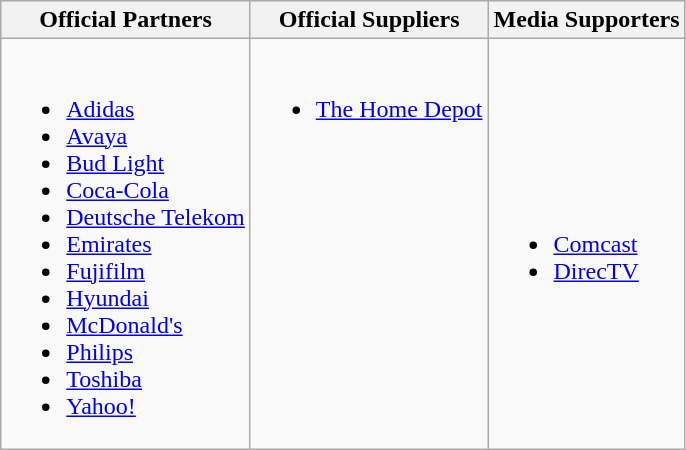<table class="wikitable sortable">
<tr>
<th>Official Partners</th>
<th>Official Suppliers</th>
<th>Media Supporters</th>
</tr>
<tr>
<td style="vertical-align:top"><br><ul><li><a href='#'>Adidas</a></li><li><a href='#'>Avaya</a></li><li><a href='#'>Bud Light</a></li><li><a href='#'>Coca-Cola</a></li><li><a href='#'>Deutsche Telekom</a></li><li><a href='#'>Emirates</a></li><li><a href='#'>Fujifilm</a></li><li><a href='#'>Hyundai</a></li><li><a href='#'>McDonald's</a></li><li><a href='#'>Philips</a></li><li><a href='#'>Toshiba</a></li><li><a href='#'>Yahoo!</a></li></ul></td>
<td style="vertical-align:top;"><br><ul><li><a href='#'>The Home Depot</a></li></ul></td>
<td><br><ul><li><a href='#'>Comcast</a></li><li><a href='#'>DirecTV</a></li></ul></td>
</tr>
</table>
